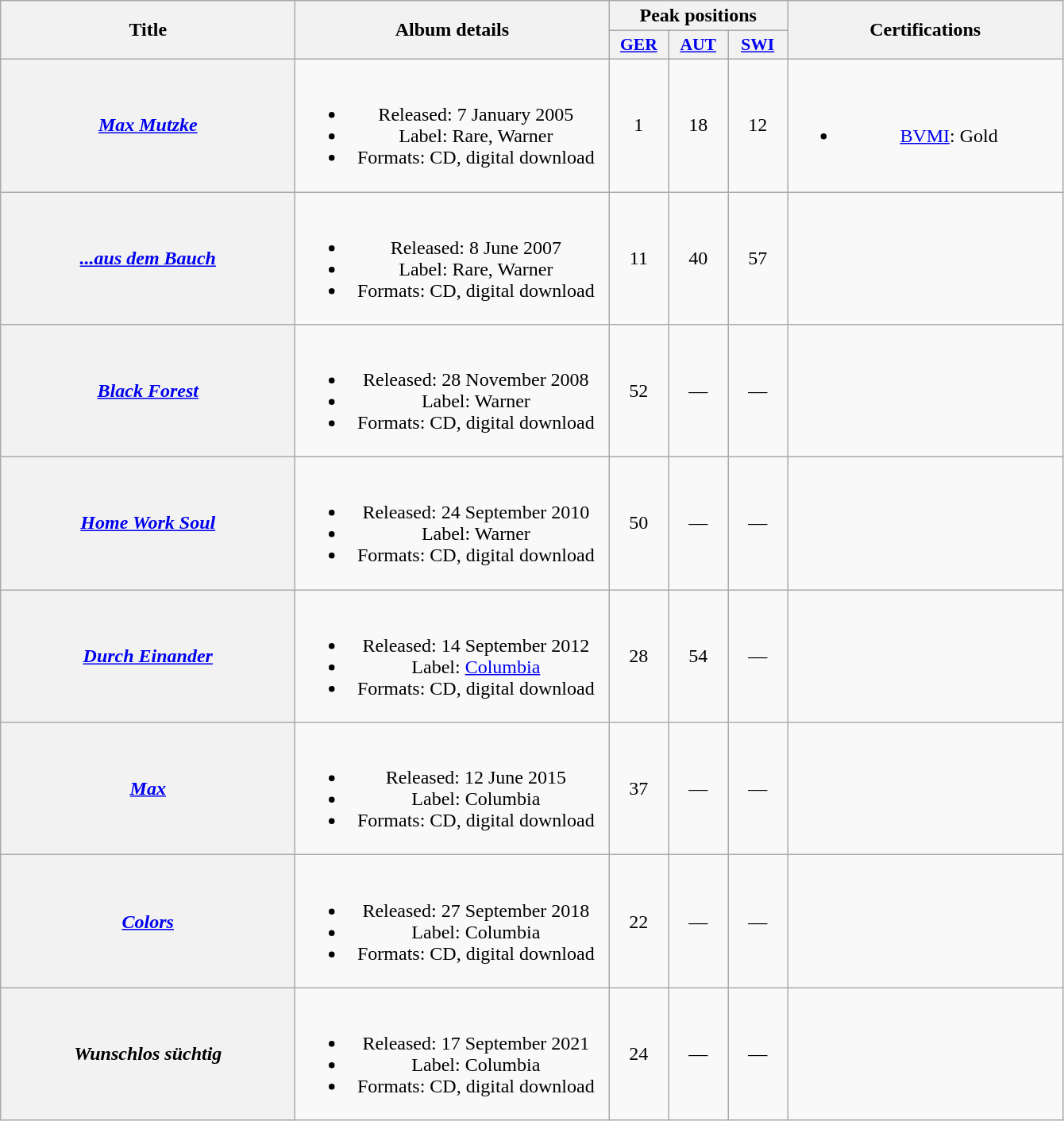<table class="wikitable plainrowheaders" style="text-align:center;" border="1">
<tr>
<th scope="col" rowspan="2" style="width:15em;">Title</th>
<th scope="col" rowspan="2" style="width:16em;">Album details</th>
<th scope="col" colspan="3">Peak positions</th>
<th scope="col" rowspan="2" style="width:14em;">Certifications</th>
</tr>
<tr>
<th scope="col" style="width:3em;font-size:90%;"><a href='#'>GER</a><br></th>
<th scope="col" style="width:3em;font-size:90%;"><a href='#'>AUT</a><br></th>
<th scope="col" style="width:3em;font-size:90%;"><a href='#'>SWI</a><br></th>
</tr>
<tr>
<th scope="row"><em><a href='#'>Max Mutzke</a></em></th>
<td><br><ul><li>Released: 7 January 2005</li><li>Label: Rare, Warner</li><li>Formats: CD, digital download</li></ul></td>
<td>1</td>
<td>18</td>
<td>12</td>
<td><br><ul><li><a href='#'>BVMI</a>: Gold</li></ul></td>
</tr>
<tr>
<th scope="row"><em><a href='#'>...aus dem Bauch</a></em></th>
<td><br><ul><li>Released: 8 June 2007</li><li>Label: Rare, Warner</li><li>Formats: CD, digital download</li></ul></td>
<td>11</td>
<td>40</td>
<td>57</td>
<td></td>
</tr>
<tr>
<th scope="row"><em><a href='#'>Black Forest</a></em></th>
<td><br><ul><li>Released: 28 November 2008</li><li>Label: Warner</li><li>Formats: CD, digital download</li></ul></td>
<td>52</td>
<td>—</td>
<td>—</td>
<td></td>
</tr>
<tr>
<th scope="row"><em><a href='#'>Home Work Soul</a></em></th>
<td><br><ul><li>Released: 24 September 2010</li><li>Label: Warner</li><li>Formats: CD, digital download</li></ul></td>
<td>50</td>
<td>—</td>
<td>—</td>
<td></td>
</tr>
<tr>
<th scope="row"><em><a href='#'>Durch Einander</a></em></th>
<td><br><ul><li>Released: 14 September 2012</li><li>Label: <a href='#'>Columbia</a></li><li>Formats: CD, digital download</li></ul></td>
<td>28</td>
<td>54</td>
<td>—</td>
<td></td>
</tr>
<tr>
<th scope="row"><em><a href='#'>Max</a></em></th>
<td><br><ul><li>Released: 12 June 2015</li><li>Label: Columbia</li><li>Formats: CD, digital download</li></ul></td>
<td>37</td>
<td>—</td>
<td>—</td>
<td></td>
</tr>
<tr>
<th scope="row"><em><a href='#'>Colors</a></em></th>
<td><br><ul><li>Released: 27 September 2018</li><li>Label: Columbia</li><li>Formats: CD, digital download</li></ul></td>
<td>22</td>
<td>—</td>
<td>—</td>
<td></td>
</tr>
<tr>
<th scope="row"><em>Wunschlos süchtig</em></th>
<td><br><ul><li>Released: 17 September 2021</li><li>Label: Columbia</li><li>Formats: CD, digital download</li></ul></td>
<td>24</td>
<td>—</td>
<td>—</td>
<td></td>
</tr>
</table>
